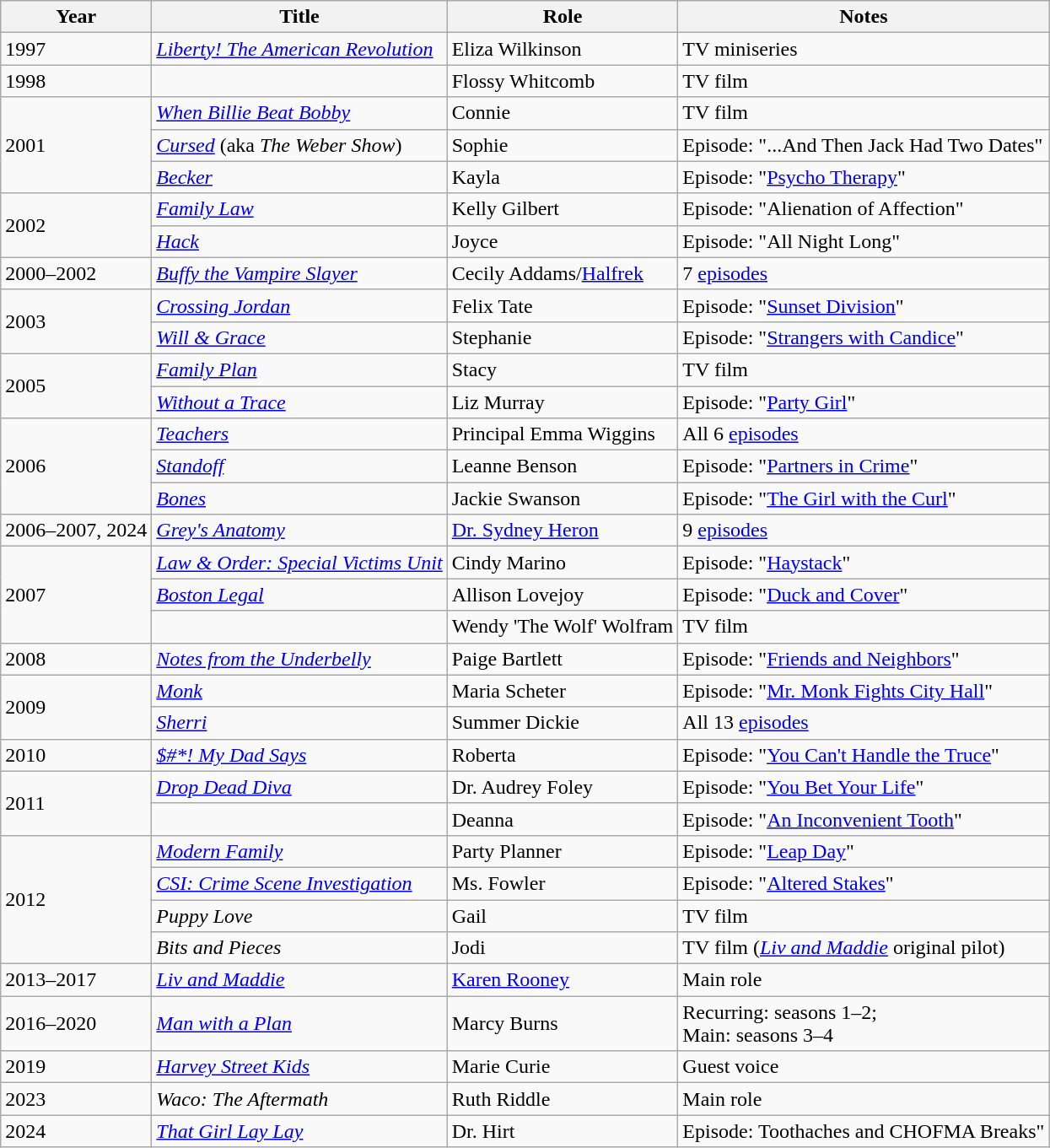<table class="wikitable sortable">
<tr>
<th>Year</th>
<th>Title</th>
<th>Role</th>
<th class="unsortable">Notes</th>
</tr>
<tr>
<td>1997</td>
<td><em><a href='#'>Liberty! The American Revolution</a></em></td>
<td>Eliza Wilkinson</td>
<td>TV miniseries</td>
</tr>
<tr>
<td>1998</td>
<td><em></em></td>
<td>Flossy Whitcomb</td>
<td>TV film</td>
</tr>
<tr>
<td rowspan="3">2001</td>
<td><em><a href='#'>When Billie Beat Bobby</a></em></td>
<td>Connie</td>
<td>TV film</td>
</tr>
<tr>
<td><em><a href='#'>Cursed</a></em> (aka <em>The Weber Show</em>)</td>
<td>Sophie</td>
<td>Episode: "...And Then Jack Had Two Dates"</td>
</tr>
<tr>
<td><em><a href='#'>Becker</a></em></td>
<td>Kayla</td>
<td>Episode: "<a href='#'>Psycho Therapy</a>"</td>
</tr>
<tr>
<td rowspan="2">2002</td>
<td><em><a href='#'>Family Law</a></em></td>
<td>Kelly Gilbert</td>
<td>Episode: "Alienation of Affection"</td>
</tr>
<tr>
<td><em><a href='#'>Hack</a></em></td>
<td>Joyce</td>
<td>Episode: "All Night Long"</td>
</tr>
<tr>
<td>2000–2002</td>
<td><em><a href='#'>Buffy the Vampire Slayer</a></em></td>
<td>Cecily Addams/<a href='#'>Halfrek</a></td>
<td>7 <a href='#'>episodes</a></td>
</tr>
<tr>
<td rowspan="2">2003</td>
<td><em><a href='#'>Crossing Jordan</a></em></td>
<td>Felix Tate</td>
<td>Episode: "<a href='#'>Sunset Division</a>"</td>
</tr>
<tr>
<td><em><a href='#'>Will & Grace</a></em></td>
<td>Stephanie</td>
<td>Episode: "<a href='#'>Strangers with Candice</a>"</td>
</tr>
<tr>
<td rowspan="2">2005</td>
<td><em><a href='#'>Family Plan</a></em></td>
<td>Stacy</td>
<td>TV film</td>
</tr>
<tr>
<td><em><a href='#'>Without a Trace</a></em></td>
<td>Liz Murray</td>
<td>Episode: "<a href='#'>Party Girl</a>"</td>
</tr>
<tr>
<td rowspan="3">2006</td>
<td><em><a href='#'>Teachers</a></em></td>
<td>Principal Emma Wiggins</td>
<td>All 6 <a href='#'>episodes</a></td>
</tr>
<tr>
<td><em><a href='#'>Standoff</a></em></td>
<td>Leanne Benson</td>
<td>Episode: "<a href='#'>Partners in Crime</a>"</td>
</tr>
<tr>
<td><em><a href='#'>Bones</a></em></td>
<td>Jackie Swanson</td>
<td>Episode: "<a href='#'>The Girl with the Curl</a>"</td>
</tr>
<tr>
<td>2006–2007, 2024</td>
<td><em><a href='#'>Grey's Anatomy</a></em></td>
<td><a href='#'>Dr. Sydney Heron</a></td>
<td>9 <a href='#'>episodes</a></td>
</tr>
<tr>
<td rowspan="3">2007</td>
<td><em><a href='#'>Law & Order: Special Victims Unit</a></em></td>
<td>Cindy Marino</td>
<td>Episode: "<a href='#'>Haystack</a>"</td>
</tr>
<tr>
<td><em><a href='#'>Boston Legal</a></em></td>
<td>Allison Lovejoy</td>
<td>Episode: "<a href='#'>Duck and Cover</a>"</td>
</tr>
<tr>
<td><em></em></td>
<td>Wendy 'The Wolf' Wolfram</td>
<td>TV film</td>
</tr>
<tr>
<td>2008</td>
<td><em><a href='#'>Notes from the Underbelly</a></em></td>
<td>Paige Bartlett</td>
<td>Episode: "<a href='#'>Friends and Neighbors</a>"</td>
</tr>
<tr>
<td rowspan="2">2009</td>
<td><em><a href='#'>Monk</a></em></td>
<td>Maria Scheter</td>
<td>Episode: "<a href='#'>Mr. Monk Fights City Hall</a>"</td>
</tr>
<tr>
<td><em><a href='#'>Sherri</a></em></td>
<td>Summer Dickie</td>
<td>All 13 <a href='#'>episodes</a></td>
</tr>
<tr>
<td>2010</td>
<td><em><a href='#'>$#*! My Dad Says</a></em></td>
<td>Roberta</td>
<td>Episode: "<a href='#'>You Can't Handle the Truce</a>"</td>
</tr>
<tr>
<td rowspan="2">2011</td>
<td><em><a href='#'>Drop Dead Diva</a></em></td>
<td>Dr. Audrey Foley</td>
<td>Episode: "<a href='#'>You Bet Your Life</a>"</td>
</tr>
<tr>
<td><em></em></td>
<td>Deanna</td>
<td>Episode: "<a href='#'>An Inconvenient Tooth</a>"</td>
</tr>
<tr>
<td rowspan="4">2012</td>
<td><em><a href='#'>Modern Family</a></em></td>
<td>Party Planner</td>
<td>Episode: "<a href='#'>Leap Day</a>"</td>
</tr>
<tr>
<td><em><a href='#'>CSI: Crime Scene Investigation</a></em></td>
<td>Ms. Fowler</td>
<td>Episode: "<a href='#'>Altered Stakes</a>"</td>
</tr>
<tr>
<td><em>Puppy Love</em></td>
<td>Gail</td>
<td>TV film</td>
</tr>
<tr>
<td><em>Bits and Pieces</em></td>
<td>Jodi</td>
<td>TV film (<em><a href='#'>Liv and Maddie</a></em> original pilot)</td>
</tr>
<tr>
<td>2013–2017</td>
<td><em><a href='#'>Liv and Maddie</a></em></td>
<td><a href='#'>Karen Rooney</a></td>
<td>Main role</td>
</tr>
<tr>
<td>2016–2020</td>
<td><em><a href='#'>Man with a Plan</a></em></td>
<td>Marcy Burns</td>
<td>Recurring: seasons 1–2;<br>Main: seasons 3–4</td>
</tr>
<tr>
<td>2019</td>
<td><em><a href='#'>Harvey Street Kids</a></em></td>
<td>Marie Curie</td>
<td>Guest voice</td>
</tr>
<tr>
<td>2023</td>
<td><em>Waco: The Aftermath</em></td>
<td>Ruth Riddle</td>
<td>Main role</td>
</tr>
<tr>
<td>2024</td>
<td><em><a href='#'>That Girl Lay Lay</a></em></td>
<td>Dr. Hirt</td>
<td>Episode: Toothaches and CHOFMA Breaks"</td>
</tr>
</table>
